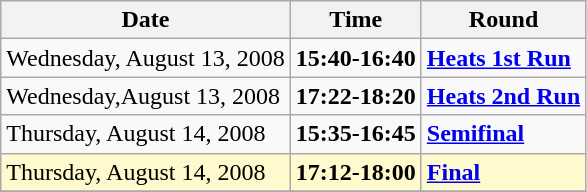<table class="wikitable">
<tr>
<th>Date</th>
<th>Time</th>
<th>Round</th>
</tr>
<tr>
<td>Wednesday, August 13, 2008</td>
<td><strong>15:40-16:40</strong></td>
<td><strong><a href='#'>Heats 1st Run</a></strong></td>
</tr>
<tr>
<td>Wednesday,August 13, 2008</td>
<td><strong>17:22-18:20</strong></td>
<td><strong><a href='#'>Heats 2nd Run</a></strong></td>
</tr>
<tr>
<td>Thursday, August 14, 2008</td>
<td><strong>15:35-16:45</strong></td>
<td><strong><a href='#'>Semifinal</a></strong></td>
</tr>
<tr>
<td style=background:lemonchiffon>Thursday, August 14, 2008</td>
<td style=background:lemonchiffon><strong>17:12-18:00</strong></td>
<td style=background:lemonchiffon><strong><a href='#'>Final</a></strong></td>
</tr>
<tr>
</tr>
</table>
